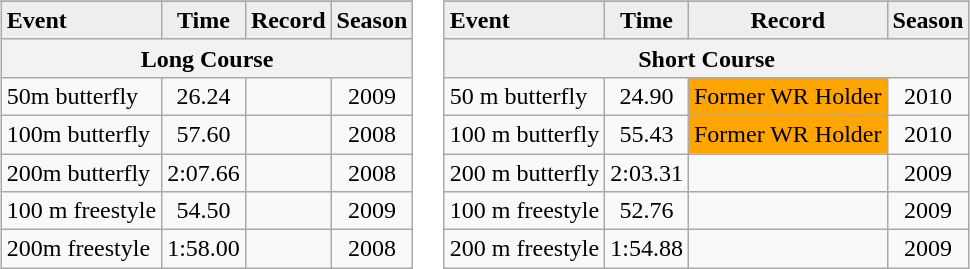<table>
<tr>
<td><br><table class="wikitable">
<tr bgcolor="#eeeeee">
</tr>
<tr bgcolor="#eeeeee">
<td><strong>Event</strong></td>
<td align="center"><strong>Time</strong></td>
<td align="center"><strong>Record</strong></td>
<td align="center"><strong>Season</strong></td>
</tr>
<tr bgcolor="#eeeeee">
<th colspan="4">Long Course</th>
</tr>
<tr>
<td>50m butterfly</td>
<td align="center">26.24</td>
<td align="center"></td>
<td align="center">2009</td>
</tr>
<tr>
<td>100m butterfly</td>
<td align="center">57.60</td>
<td align="center"></td>
<td align="center">2008</td>
</tr>
<tr>
<td>200m butterfly</td>
<td align="center">2:07.66</td>
<td align="center"></td>
<td align="center">2008</td>
</tr>
<tr>
<td>100 m freestyle</td>
<td align="center">54.50</td>
<td align="center"></td>
<td align="center">2009</td>
</tr>
<tr>
<td>200m freestyle</td>
<td align="center">1:58.00</td>
<td align="center"></td>
<td align="center">2008</td>
</tr>
</table>
</td>
<td><br><table class="wikitable">
<tr bgcolor="#eeeeee">
</tr>
<tr bgcolor="#eeeeee">
<td><strong>Event</strong></td>
<td align="center"><strong>Time</strong></td>
<td align="center"><strong>Record</strong></td>
<td align="center"><strong>Season</strong></td>
</tr>
<tr bgcolor="#eeeeee">
<th colspan="4">Short Course</th>
</tr>
<tr>
<td>50 m butterfly</td>
<td align="center">24.90</td>
<td bgcolor="orange" align="center">Former WR Holder</td>
<td align="center">2010</td>
</tr>
<tr>
<td>100 m butterfly</td>
<td align="center">55.43</td>
<td bgcolor="orange" align="center">Former WR Holder</td>
<td align="center">2010</td>
</tr>
<tr>
<td>200 m butterfly</td>
<td align="center">2:03.31</td>
<td align="center"></td>
<td align="center">2009</td>
</tr>
<tr>
<td>100 m freestyle</td>
<td align="center">52.76</td>
<td align="center"></td>
<td align="center">2009</td>
</tr>
<tr>
<td>200 m freestyle</td>
<td align="center">1:54.88</td>
<td align="center"></td>
<td align="center">2009</td>
</tr>
</table>
</td>
</tr>
</table>
